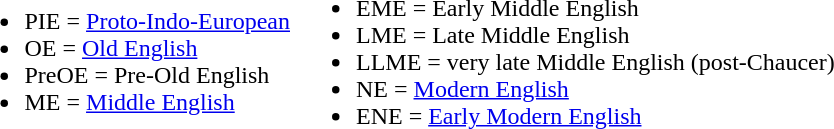<table>
<tr>
<td><br><ul><li>PIE = <a href='#'>Proto-Indo-European</a></li><li>OE = <a href='#'>Old English</a></li><li>PreOE = Pre-Old English</li><li>ME = <a href='#'>Middle English</a></li></ul></td>
<td><br><ul><li>EME = Early Middle English</li><li>LME = Late Middle English</li><li>LLME = very late Middle English (post-Chaucer)</li><li>NE = <a href='#'>Modern English</a></li><li>ENE = <a href='#'>Early Modern English</a></li></ul></td>
<td></td>
</tr>
</table>
